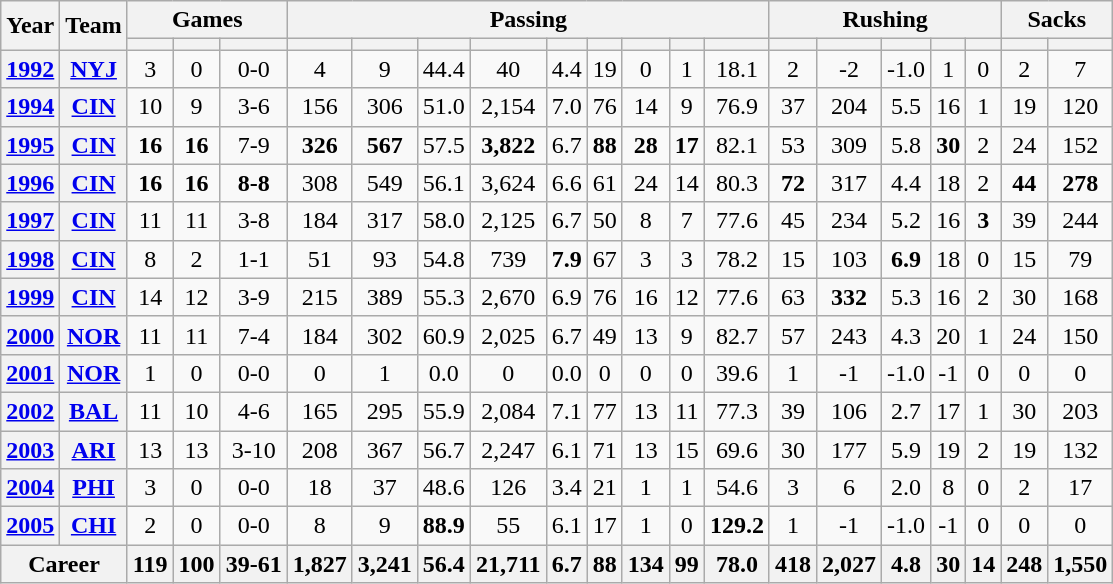<table class="wikitable" style="text-align:center;">
<tr>
<th rowspan="2">Year</th>
<th rowspan="2">Team</th>
<th colspan="3">Games</th>
<th colspan="9">Passing</th>
<th colspan="5">Rushing</th>
<th colspan="2">Sacks</th>
</tr>
<tr>
<th></th>
<th></th>
<th></th>
<th></th>
<th></th>
<th></th>
<th></th>
<th></th>
<th></th>
<th></th>
<th></th>
<th></th>
<th></th>
<th></th>
<th></th>
<th></th>
<th></th>
<th></th>
<th></th>
</tr>
<tr>
<th><a href='#'>1992</a></th>
<th><a href='#'>NYJ</a></th>
<td>3</td>
<td>0</td>
<td>0-0</td>
<td>4</td>
<td>9</td>
<td>44.4</td>
<td>40</td>
<td>4.4</td>
<td>19</td>
<td>0</td>
<td>1</td>
<td>18.1</td>
<td>2</td>
<td>-2</td>
<td>-1.0</td>
<td>1</td>
<td>0</td>
<td>2</td>
<td>7</td>
</tr>
<tr>
<th><a href='#'>1994</a></th>
<th><a href='#'>CIN</a></th>
<td>10</td>
<td>9</td>
<td>3-6</td>
<td>156</td>
<td>306</td>
<td>51.0</td>
<td>2,154</td>
<td>7.0</td>
<td>76</td>
<td>14</td>
<td>9</td>
<td>76.9</td>
<td>37</td>
<td>204</td>
<td>5.5</td>
<td>16</td>
<td>1</td>
<td>19</td>
<td>120</td>
</tr>
<tr>
<th><a href='#'>1995</a></th>
<th><a href='#'>CIN</a></th>
<td><strong>16</strong></td>
<td><strong>16</strong></td>
<td>7-9</td>
<td><strong>326</strong></td>
<td><strong>567</strong></td>
<td>57.5</td>
<td><strong>3,822</strong></td>
<td>6.7</td>
<td><strong>88</strong></td>
<td><strong>28</strong></td>
<td><strong>17</strong></td>
<td>82.1</td>
<td>53</td>
<td>309</td>
<td>5.8</td>
<td><strong>30</strong></td>
<td>2</td>
<td>24</td>
<td>152</td>
</tr>
<tr>
<th><a href='#'>1996</a></th>
<th><a href='#'>CIN</a></th>
<td><strong>16</strong></td>
<td><strong>16</strong></td>
<td><strong>8-8</strong></td>
<td>308</td>
<td>549</td>
<td>56.1</td>
<td>3,624</td>
<td>6.6</td>
<td>61</td>
<td>24</td>
<td>14</td>
<td>80.3</td>
<td><strong>72</strong></td>
<td>317</td>
<td>4.4</td>
<td>18</td>
<td>2</td>
<td><strong>44</strong></td>
<td><strong>278</strong></td>
</tr>
<tr>
<th><a href='#'>1997</a></th>
<th><a href='#'>CIN</a></th>
<td>11</td>
<td>11</td>
<td>3-8</td>
<td>184</td>
<td>317</td>
<td>58.0</td>
<td>2,125</td>
<td>6.7</td>
<td>50</td>
<td>8</td>
<td>7</td>
<td>77.6</td>
<td>45</td>
<td>234</td>
<td>5.2</td>
<td>16</td>
<td><strong>3</strong></td>
<td>39</td>
<td>244</td>
</tr>
<tr>
<th><a href='#'>1998</a></th>
<th><a href='#'>CIN</a></th>
<td>8</td>
<td>2</td>
<td>1-1</td>
<td>51</td>
<td>93</td>
<td>54.8</td>
<td>739</td>
<td><strong>7.9</strong></td>
<td>67</td>
<td>3</td>
<td>3</td>
<td>78.2</td>
<td>15</td>
<td>103</td>
<td><strong>6.9</strong></td>
<td>18</td>
<td>0</td>
<td>15</td>
<td>79</td>
</tr>
<tr>
<th><a href='#'>1999</a></th>
<th><a href='#'>CIN</a></th>
<td>14</td>
<td>12</td>
<td>3-9</td>
<td>215</td>
<td>389</td>
<td>55.3</td>
<td>2,670</td>
<td>6.9</td>
<td>76</td>
<td>16</td>
<td>12</td>
<td>77.6</td>
<td>63</td>
<td><strong>332</strong></td>
<td>5.3</td>
<td>16</td>
<td>2</td>
<td>30</td>
<td>168</td>
</tr>
<tr>
<th><a href='#'>2000</a></th>
<th><a href='#'>NOR</a></th>
<td>11</td>
<td>11</td>
<td>7-4</td>
<td>184</td>
<td>302</td>
<td>60.9</td>
<td>2,025</td>
<td>6.7</td>
<td>49</td>
<td>13</td>
<td>9</td>
<td>82.7</td>
<td>57</td>
<td>243</td>
<td>4.3</td>
<td>20</td>
<td>1</td>
<td>24</td>
<td>150</td>
</tr>
<tr>
<th><a href='#'>2001</a></th>
<th><a href='#'>NOR</a></th>
<td>1</td>
<td>0</td>
<td>0-0</td>
<td>0</td>
<td>1</td>
<td>0.0</td>
<td>0</td>
<td>0.0</td>
<td>0</td>
<td>0</td>
<td>0</td>
<td>39.6</td>
<td>1</td>
<td>-1</td>
<td>-1.0</td>
<td>-1</td>
<td>0</td>
<td>0</td>
<td>0</td>
</tr>
<tr>
<th><a href='#'>2002</a></th>
<th><a href='#'>BAL</a></th>
<td>11</td>
<td>10</td>
<td>4-6</td>
<td>165</td>
<td>295</td>
<td>55.9</td>
<td>2,084</td>
<td>7.1</td>
<td>77</td>
<td>13</td>
<td>11</td>
<td>77.3</td>
<td>39</td>
<td>106</td>
<td>2.7</td>
<td>17</td>
<td>1</td>
<td>30</td>
<td>203</td>
</tr>
<tr>
<th><a href='#'>2003</a></th>
<th><a href='#'>ARI</a></th>
<td>13</td>
<td>13</td>
<td>3-10</td>
<td>208</td>
<td>367</td>
<td>56.7</td>
<td>2,247</td>
<td>6.1</td>
<td>71</td>
<td>13</td>
<td>15</td>
<td>69.6</td>
<td>30</td>
<td>177</td>
<td>5.9</td>
<td>19</td>
<td>2</td>
<td>19</td>
<td>132</td>
</tr>
<tr>
<th><a href='#'>2004</a></th>
<th><a href='#'>PHI</a></th>
<td>3</td>
<td>0</td>
<td>0-0</td>
<td>18</td>
<td>37</td>
<td>48.6</td>
<td>126</td>
<td>3.4</td>
<td>21</td>
<td>1</td>
<td>1</td>
<td>54.6</td>
<td>3</td>
<td>6</td>
<td>2.0</td>
<td>8</td>
<td>0</td>
<td>2</td>
<td>17</td>
</tr>
<tr>
<th><a href='#'>2005</a></th>
<th><a href='#'>CHI</a></th>
<td>2</td>
<td>0</td>
<td>0-0</td>
<td>8</td>
<td>9</td>
<td><strong>88.9</strong></td>
<td>55</td>
<td>6.1</td>
<td>17</td>
<td>1</td>
<td>0</td>
<td><strong>129.2</strong></td>
<td>1</td>
<td>-1</td>
<td>-1.0</td>
<td>-1</td>
<td>0</td>
<td>0</td>
<td>0</td>
</tr>
<tr>
<th colspan="2">Career</th>
<th>119</th>
<th>100</th>
<th>39-61</th>
<th>1,827</th>
<th>3,241</th>
<th>56.4</th>
<th>21,711</th>
<th>6.7</th>
<th>88</th>
<th>134</th>
<th>99</th>
<th>78.0</th>
<th>418</th>
<th>2,027</th>
<th>4.8</th>
<th>30</th>
<th>14</th>
<th>248</th>
<th>1,550</th>
</tr>
</table>
